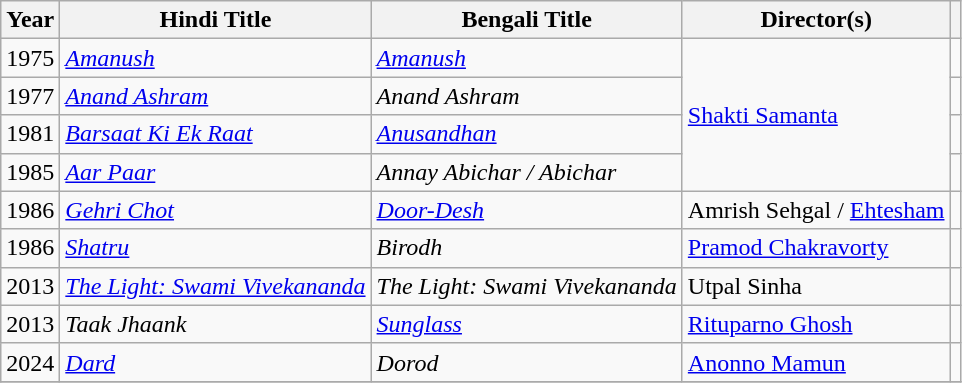<table class="wikitable sortable">
<tr>
<th>Year</th>
<th>Hindi Title</th>
<th>Bengali Title</th>
<th>Director(s)</th>
<th class="unsortable"></th>
</tr>
<tr>
<td>1975</td>
<td><em><a href='#'>Amanush</a></em></td>
<td><em><a href='#'>Amanush</a></em></td>
<td rowspan="4"><a href='#'>Shakti Samanta</a></td>
<td></td>
</tr>
<tr>
<td>1977</td>
<td><em><a href='#'>Anand Ashram</a></em></td>
<td><em>Anand Ashram</em></td>
<td></td>
</tr>
<tr>
<td>1981</td>
<td><em><a href='#'>Barsaat Ki Ek Raat</a></em></td>
<td><em><a href='#'>Anusandhan</a></em></td>
<td></td>
</tr>
<tr>
<td>1985</td>
<td><em><a href='#'>Aar Paar</a></em></td>
<td><em>Annay Abichar / Abichar</em></td>
<td></td>
</tr>
<tr>
<td>1986</td>
<td><em><a href='#'>Gehri Chot</a></em></td>
<td><em><a href='#'>Door-Desh</a></em></td>
<td>Amrish Sehgal / <a href='#'>Ehtesham</a></td>
<td></td>
</tr>
<tr>
<td>1986</td>
<td><em><a href='#'>Shatru</a></em></td>
<td><em>Birodh</em></td>
<td><a href='#'>Pramod Chakravorty</a></td>
<td></td>
</tr>
<tr>
<td>2013</td>
<td><em><a href='#'>The Light: Swami Vivekananda</a></em></td>
<td><em>The Light: Swami Vivekananda</em></td>
<td>Utpal Sinha</td>
<td></td>
</tr>
<tr>
<td>2013</td>
<td><em>Taak Jhaank</em></td>
<td><em><a href='#'>Sunglass</a></em></td>
<td><a href='#'>Rituparno Ghosh</a></td>
<td></td>
</tr>
<tr>
<td>2024</td>
<td><em><a href='#'>Dard</a></em></td>
<td><em>Dorod</em></td>
<td><a href='#'>Anonno Mamun</a></td>
<td></td>
</tr>
<tr>
</tr>
</table>
